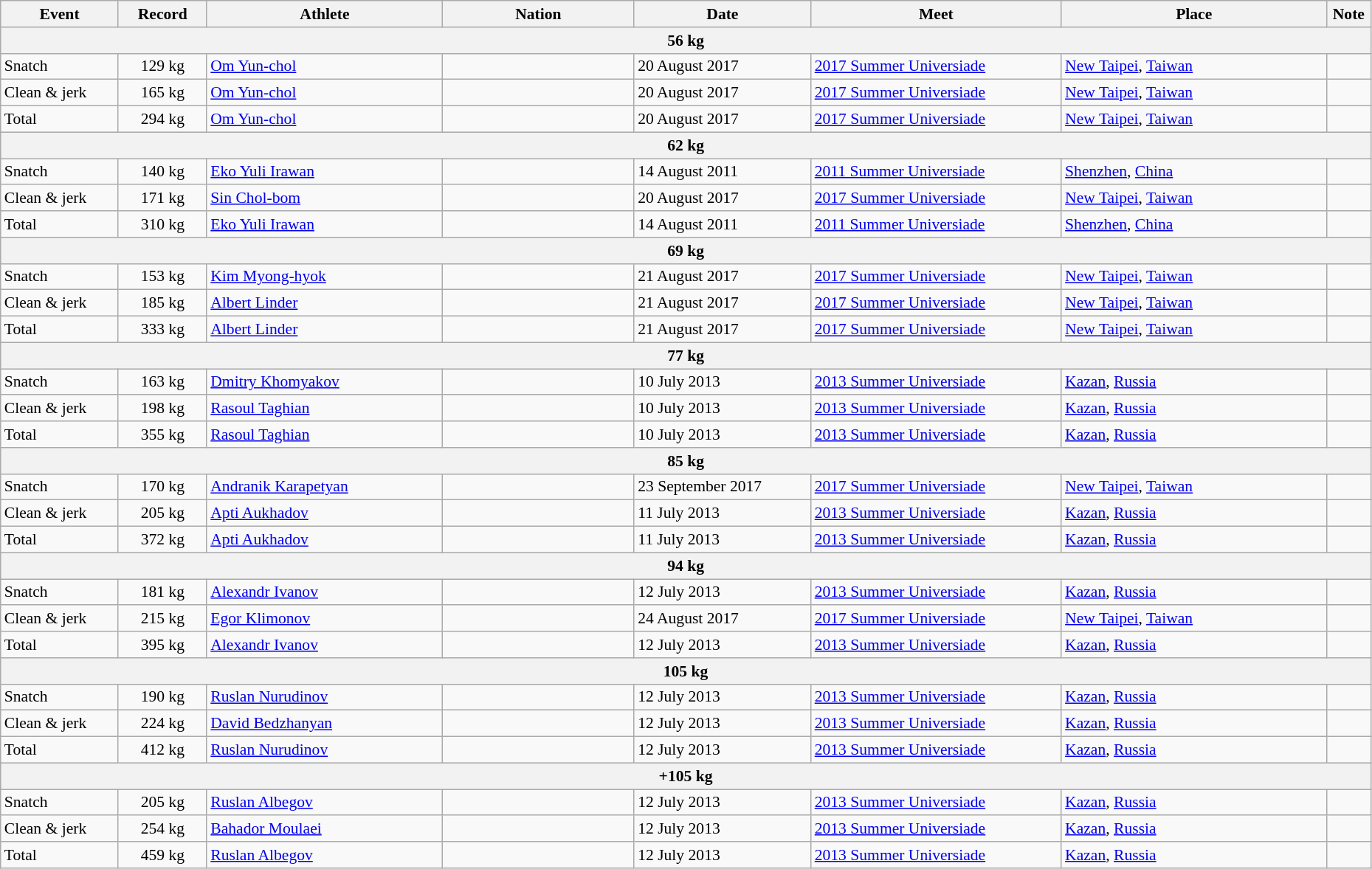<table class="wikitable" style="font-size:90%; width: 98%;">
<tr>
<th width=8%>Event</th>
<th width=6%>Record</th>
<th width=16%>Athlete</th>
<th width=13%>Nation</th>
<th width=12%>Date</th>
<th width=17%>Meet</th>
<th width=18%>Place</th>
<th width=3%>Note</th>
</tr>
<tr bgcolor="#DDDDDD">
<th colspan="8">56 kg</th>
</tr>
<tr>
<td>Snatch</td>
<td align="center">129 kg</td>
<td><a href='#'>Om Yun-chol</a></td>
<td></td>
<td>20 August 2017</td>
<td><a href='#'>2017 Summer Universiade</a></td>
<td> <a href='#'>New Taipei</a>, <a href='#'>Taiwan</a></td>
<td></td>
</tr>
<tr>
<td>Clean & jerk</td>
<td align="center">165 kg</td>
<td><a href='#'>Om Yun-chol</a></td>
<td></td>
<td>20 August 2017</td>
<td><a href='#'>2017 Summer Universiade</a></td>
<td> <a href='#'>New Taipei</a>, <a href='#'>Taiwan</a></td>
<td></td>
</tr>
<tr>
<td>Total</td>
<td align="center">294 kg</td>
<td><a href='#'>Om Yun-chol</a></td>
<td></td>
<td>20 August 2017</td>
<td><a href='#'>2017 Summer Universiade</a></td>
<td> <a href='#'>New Taipei</a>, <a href='#'>Taiwan</a></td>
<td></td>
</tr>
<tr bgcolor="#DDDDDD">
<th colspan="8">62 kg</th>
</tr>
<tr>
<td>Snatch</td>
<td align="center">140 kg</td>
<td><a href='#'>Eko Yuli Irawan</a></td>
<td></td>
<td>14 August 2011</td>
<td><a href='#'>2011 Summer Universiade</a></td>
<td> <a href='#'>Shenzhen</a>, <a href='#'>China</a></td>
<td></td>
</tr>
<tr>
<td>Clean & jerk</td>
<td align="center">171 kg</td>
<td><a href='#'>Sin Chol-bom</a></td>
<td></td>
<td>20 August 2017</td>
<td><a href='#'>2017 Summer Universiade</a></td>
<td> <a href='#'>New Taipei</a>, <a href='#'>Taiwan</a></td>
<td></td>
</tr>
<tr>
<td>Total</td>
<td align="center">310 kg</td>
<td><a href='#'>Eko Yuli Irawan</a></td>
<td></td>
<td>14 August 2011</td>
<td><a href='#'>2011 Summer Universiade</a></td>
<td> <a href='#'>Shenzhen</a>, <a href='#'>China</a></td>
<td></td>
</tr>
<tr bgcolor="#DDDDDD">
<th colspan="8">69 kg</th>
</tr>
<tr>
<td>Snatch</td>
<td align="center">153 kg</td>
<td><a href='#'>Kim Myong-hyok</a></td>
<td></td>
<td>21 August 2017</td>
<td><a href='#'>2017 Summer Universiade</a></td>
<td> <a href='#'>New Taipei</a>, <a href='#'>Taiwan</a></td>
<td></td>
</tr>
<tr>
<td>Clean & jerk</td>
<td align="center">185 kg</td>
<td><a href='#'>Albert Linder</a></td>
<td></td>
<td>21 August 2017</td>
<td><a href='#'>2017 Summer Universiade</a></td>
<td> <a href='#'>New Taipei</a>, <a href='#'>Taiwan</a></td>
<td></td>
</tr>
<tr>
<td>Total</td>
<td align="center">333 kg</td>
<td><a href='#'>Albert Linder</a></td>
<td></td>
<td>21 August 2017</td>
<td><a href='#'>2017 Summer Universiade</a></td>
<td> <a href='#'>New Taipei</a>, <a href='#'>Taiwan</a></td>
<td></td>
</tr>
<tr bgcolor="#DDDDDD">
<th colspan="8">77 kg</th>
</tr>
<tr>
<td>Snatch</td>
<td align="center">163 kg</td>
<td><a href='#'>Dmitry Khomyakov</a></td>
<td></td>
<td>10 July 2013</td>
<td><a href='#'>2013 Summer Universiade</a></td>
<td> <a href='#'>Kazan</a>, <a href='#'>Russia</a></td>
<td></td>
</tr>
<tr>
<td>Clean & jerk</td>
<td align="center">198 kg</td>
<td><a href='#'>Rasoul Taghian</a></td>
<td></td>
<td>10 July 2013</td>
<td><a href='#'>2013 Summer Universiade</a></td>
<td> <a href='#'>Kazan</a>, <a href='#'>Russia</a></td>
<td></td>
</tr>
<tr>
<td>Total</td>
<td align="center">355 kg</td>
<td><a href='#'>Rasoul Taghian</a></td>
<td></td>
<td>10 July 2013</td>
<td><a href='#'>2013 Summer Universiade</a></td>
<td> <a href='#'>Kazan</a>, <a href='#'>Russia</a></td>
<td></td>
</tr>
<tr bgcolor="#DDDDDD">
<th colspan="8">85 kg</th>
</tr>
<tr>
<td>Snatch</td>
<td align="center">170 kg</td>
<td><a href='#'>Andranik Karapetyan</a></td>
<td></td>
<td>23 September 2017</td>
<td><a href='#'>2017 Summer Universiade</a></td>
<td> <a href='#'>New Taipei</a>, <a href='#'>Taiwan</a></td>
<td></td>
</tr>
<tr>
<td>Clean & jerk</td>
<td align="center">205 kg</td>
<td><a href='#'>Apti Aukhadov</a></td>
<td></td>
<td>11 July 2013</td>
<td><a href='#'>2013 Summer Universiade</a></td>
<td> <a href='#'>Kazan</a>, <a href='#'>Russia</a></td>
<td></td>
</tr>
<tr>
<td>Total</td>
<td align="center">372 kg</td>
<td><a href='#'>Apti Aukhadov</a></td>
<td></td>
<td>11 July 2013</td>
<td><a href='#'>2013 Summer Universiade</a></td>
<td> <a href='#'>Kazan</a>, <a href='#'>Russia</a></td>
<td></td>
</tr>
<tr bgcolor="#DDDDDD">
<th colspan="8">94 kg</th>
</tr>
<tr>
<td>Snatch</td>
<td align="center">181 kg</td>
<td><a href='#'>Alexandr Ivanov</a></td>
<td></td>
<td>12 July 2013</td>
<td><a href='#'>2013 Summer Universiade</a></td>
<td> <a href='#'>Kazan</a>, <a href='#'>Russia</a></td>
<td></td>
</tr>
<tr>
<td>Clean & jerk</td>
<td align="center">215 kg</td>
<td><a href='#'>Egor Klimonov</a></td>
<td></td>
<td>24 August 2017</td>
<td><a href='#'>2017 Summer Universiade</a></td>
<td> <a href='#'>New Taipei</a>, <a href='#'>Taiwan</a></td>
<td></td>
</tr>
<tr>
<td>Total</td>
<td align="center">395 kg</td>
<td><a href='#'>Alexandr Ivanov</a></td>
<td></td>
<td>12 July 2013</td>
<td><a href='#'>2013 Summer Universiade</a></td>
<td> <a href='#'>Kazan</a>, <a href='#'>Russia</a></td>
<td></td>
</tr>
<tr bgcolor="#DDDDDD">
<th colspan="8">105 kg</th>
</tr>
<tr>
<td>Snatch</td>
<td align="center">190 kg</td>
<td><a href='#'>Ruslan Nurudinov</a></td>
<td></td>
<td>12 July 2013</td>
<td><a href='#'>2013 Summer Universiade</a></td>
<td> <a href='#'>Kazan</a>, <a href='#'>Russia</a></td>
<td></td>
</tr>
<tr>
<td>Clean & jerk</td>
<td align="center">224 kg</td>
<td><a href='#'>David Bedzhanyan</a></td>
<td></td>
<td>12 July 2013</td>
<td><a href='#'>2013 Summer Universiade</a></td>
<td> <a href='#'>Kazan</a>, <a href='#'>Russia</a></td>
<td></td>
</tr>
<tr>
<td>Total</td>
<td align="center">412 kg</td>
<td><a href='#'>Ruslan Nurudinov</a></td>
<td></td>
<td>12 July 2013</td>
<td><a href='#'>2013 Summer Universiade</a></td>
<td> <a href='#'>Kazan</a>, <a href='#'>Russia</a></td>
<td></td>
</tr>
<tr bgcolor="#DDDDDD">
<th colspan="8">+105 kg</th>
</tr>
<tr>
<td>Snatch</td>
<td align="center">205 kg</td>
<td><a href='#'>Ruslan Albegov</a></td>
<td></td>
<td>12 July 2013</td>
<td><a href='#'>2013 Summer Universiade</a></td>
<td> <a href='#'>Kazan</a>, <a href='#'>Russia</a></td>
<td></td>
</tr>
<tr>
<td>Clean & jerk</td>
<td align="center">254 kg</td>
<td><a href='#'>Bahador Moulaei</a></td>
<td></td>
<td>12 July 2013</td>
<td><a href='#'>2013 Summer Universiade</a></td>
<td> <a href='#'>Kazan</a>, <a href='#'>Russia</a></td>
<td></td>
</tr>
<tr>
<td>Total</td>
<td align="center">459 kg</td>
<td><a href='#'>Ruslan Albegov</a></td>
<td></td>
<td>12 July 2013</td>
<td><a href='#'>2013 Summer Universiade</a></td>
<td> <a href='#'>Kazan</a>, <a href='#'>Russia</a></td>
<td></td>
</tr>
</table>
